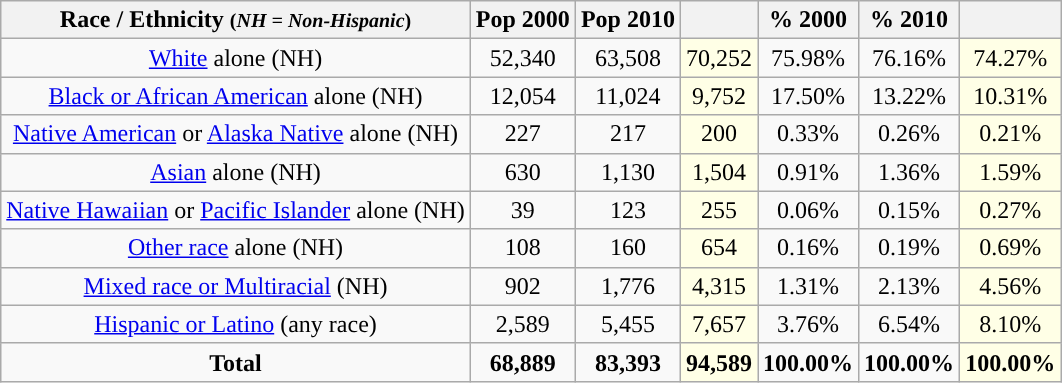<table class="wikitable" style="text-align:center;">
<tr>
<th>Race / Ethnicity <small>(<em>NH = Non-Hispanic</em>)</small></th>
<th>Pop 2000</th>
<th>Pop 2010</th>
<th></th>
<th>% 2000</th>
<th>% 2010</th>
<th></th>
</tr>
<tr>
<td><a href='#'>White</a> alone (NH)</td>
<td>52,340</td>
<td>63,508</td>
<td style='background: #ffffe6;'>70,252</td>
<td>75.98%</td>
<td>76.16%</td>
<td style='background: #ffffe6;'>74.27%</td>
</tr>
<tr>
<td><a href='#'>Black or African American</a> alone (NH)</td>
<td>12,054</td>
<td>11,024</td>
<td style='background: #ffffe6;'>9,752</td>
<td>17.50%</td>
<td>13.22%</td>
<td style='background: #ffffe6;'>10.31%</td>
</tr>
<tr>
<td><a href='#'>Native American</a> or <a href='#'>Alaska Native</a> alone (NH)</td>
<td>227</td>
<td>217</td>
<td style='background: #ffffe6;'>200</td>
<td>0.33%</td>
<td>0.26%</td>
<td style='background: #ffffe6;'>0.21%</td>
</tr>
<tr>
<td><a href='#'>Asian</a> alone (NH)</td>
<td>630</td>
<td>1,130</td>
<td style='background: #ffffe6;'>1,504</td>
<td>0.91%</td>
<td>1.36%</td>
<td style='background: #ffffe6;'>1.59%</td>
</tr>
<tr>
<td><a href='#'>Native Hawaiian</a> or <a href='#'>Pacific Islander</a> alone (NH)</td>
<td>39</td>
<td>123</td>
<td style='background: #ffffe6;'>255</td>
<td>0.06%</td>
<td>0.15%</td>
<td style='background: #ffffe6;'>0.27%</td>
</tr>
<tr>
<td><a href='#'>Other race</a> alone (NH)</td>
<td>108</td>
<td>160</td>
<td style='background: #ffffe6;'>654</td>
<td>0.16%</td>
<td>0.19%</td>
<td style='background: #ffffe6;'>0.69%</td>
</tr>
<tr>
<td><a href='#'>Mixed race or Multiracial</a> (NH)</td>
<td>902</td>
<td>1,776</td>
<td style='background: #ffffe6;'>4,315</td>
<td>1.31%</td>
<td>2.13%</td>
<td style='background: #ffffe6;'>4.56%</td>
</tr>
<tr>
<td><a href='#'>Hispanic or Latino</a> (any race)</td>
<td>2,589</td>
<td>5,455</td>
<td style='background: #ffffe6;'>7,657</td>
<td>3.76%</td>
<td>6.54%</td>
<td style='background: #ffffe6;'>8.10%</td>
</tr>
<tr>
<td><strong>Total</strong></td>
<td><strong>68,889</strong></td>
<td><strong>83,393</strong></td>
<td style='background: #ffffe6;'><strong>94,589</strong></td>
<td><strong>100.00%</strong></td>
<td><strong>100.00%</strong></td>
<td style='background: #ffffe6;'><strong>100.00%</strong></td>
</tr>
</table>
